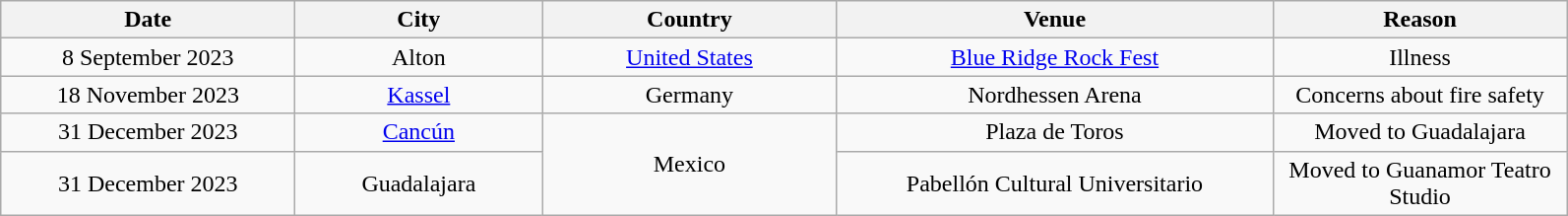<table class="wikitable" style="text-align:center;">
<tr>
<th scope="col" style="width:12em;">Date</th>
<th scope="col" style="width:10em;">City</th>
<th scope="col" style="width:12em;">Country</th>
<th scope="col" style="width:18em;">Venue</th>
<th scope="col" style="width:12em;">Reason</th>
</tr>
<tr>
<td>8 September 2023</td>
<td>Alton</td>
<td><a href='#'>United States</a></td>
<td><a href='#'>Blue Ridge Rock Fest</a></td>
<td>Illness</td>
</tr>
<tr>
<td>18 November 2023</td>
<td><a href='#'>Kassel</a></td>
<td>Germany</td>
<td>Nordhessen Arena</td>
<td>Concerns about fire safety</td>
</tr>
<tr>
<td>31 December 2023</td>
<td><a href='#'>Cancún</a></td>
<td rowspan="2">Mexico</td>
<td>Plaza de Toros</td>
<td>Moved to Guadalajara</td>
</tr>
<tr>
<td>31 December 2023</td>
<td>Guadalajara</td>
<td>Pabellón Cultural Universitario</td>
<td>Moved to Guanamor Teatro Studio</td>
</tr>
</table>
